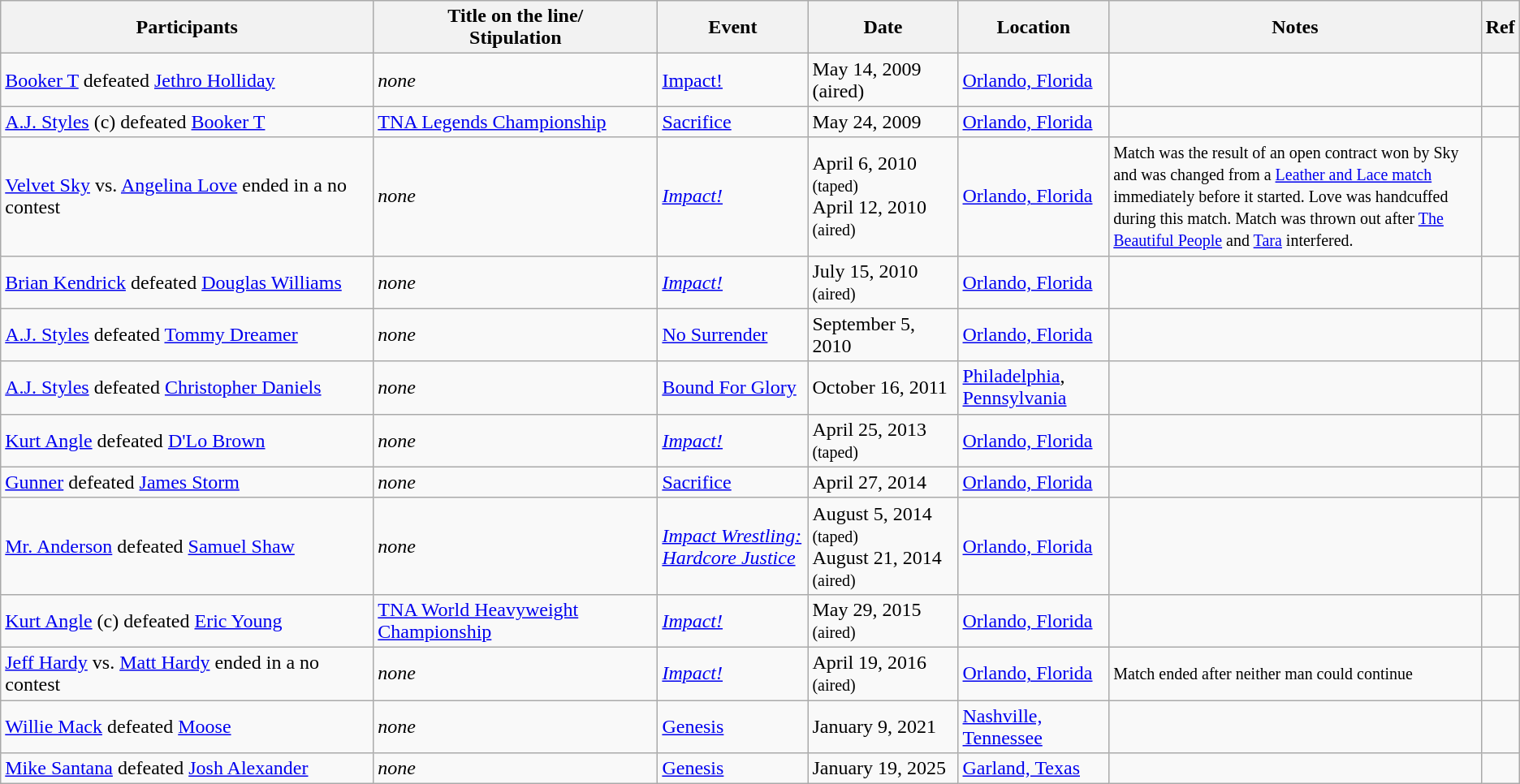<table class="wikitable">
<tr>
<th width=25%>Participants</th>
<th width=19%>Title on the line/<br>Stipulation</th>
<th width=10%>Event</th>
<th width=10%>Date</th>
<th width=10%>Location</th>
<th width=25%>Notes</th>
<th width=1%>Ref</th>
</tr>
<tr>
<td><a href='#'>Booker T</a> defeated <a href='#'>Jethro Holliday</a></td>
<td><em>none</em></td>
<td><a href='#'>Impact!</a></td>
<td>May 14, 2009 (aired)</td>
<td><a href='#'>Orlando, Florida</a></td>
<td></td>
<td></td>
</tr>
<tr>
<td><a href='#'>A.J. Styles</a> (c) defeated <a href='#'>Booker T</a></td>
<td><a href='#'>TNA Legends Championship</a></td>
<td><a href='#'>Sacrifice</a></td>
<td>May 24, 2009</td>
<td><a href='#'>Orlando, Florida</a></td>
<td></td>
<td></td>
</tr>
<tr>
<td><a href='#'>Velvet Sky</a> vs. <a href='#'>Angelina Love</a> ended in a no contest</td>
<td><em>none</em></td>
<td><em><a href='#'>Impact!</a></em></td>
<td>April 6, 2010 <small>(taped)</small><br>April 12, 2010 <small>(aired)</small></td>
<td><a href='#'>Orlando, Florida</a></td>
<td><small>Match was the result of an open contract won by Sky and was changed from a <a href='#'>Leather and Lace match</a> immediately before it started. Love was handcuffed during this match. Match was thrown out after <a href='#'>The Beautiful People</a> and <a href='#'>Tara</a> interfered.</small></td>
<td></td>
</tr>
<tr>
<td><a href='#'>Brian Kendrick</a> defeated <a href='#'>Douglas Williams</a></td>
<td><em>none</em></td>
<td><em><a href='#'>Impact!</a></em></td>
<td>July 15, 2010 <small>(aired)</small></td>
<td><a href='#'>Orlando, Florida</a></td>
<td></td>
<td></td>
</tr>
<tr>
<td><a href='#'>A.J. Styles</a> defeated <a href='#'>Tommy Dreamer</a></td>
<td><em>none</em></td>
<td><a href='#'>No Surrender</a></td>
<td>September 5, 2010</td>
<td><a href='#'>Orlando, Florida</a></td>
<td></td>
<td></td>
</tr>
<tr>
<td><a href='#'>A.J. Styles</a> defeated <a href='#'>Christopher Daniels</a></td>
<td><em>none</em></td>
<td><a href='#'>Bound For Glory</a></td>
<td>October 16, 2011</td>
<td><a href='#'>Philadelphia</a>, <a href='#'>Pennsylvania</a></td>
<td></td>
<td></td>
</tr>
<tr>
<td><a href='#'>Kurt Angle</a> defeated <a href='#'>D'Lo Brown</a></td>
<td><em>none</em></td>
<td><em><a href='#'>Impact!</a></em></td>
<td>April 25, 2013 <small>(taped)</small></td>
<td><a href='#'>Orlando, Florida</a></td>
<td></td>
<td></td>
</tr>
<tr>
<td><a href='#'>Gunner</a> defeated <a href='#'>James Storm</a></td>
<td><em>none</em></td>
<td><a href='#'>Sacrifice</a></td>
<td>April 27, 2014</td>
<td><a href='#'>Orlando, Florida</a></td>
<td></td>
<td></td>
</tr>
<tr>
<td><a href='#'>Mr. Anderson</a> defeated <a href='#'>Samuel Shaw</a></td>
<td><em>none</em></td>
<td><em><a href='#'>Impact Wrestling: Hardcore Justice</a></em></td>
<td>August 5, 2014 <small>(taped)</small><br>August 21, 2014 <small>(aired)</small></td>
<td><a href='#'>Orlando, Florida</a></td>
<td></td>
<td></td>
</tr>
<tr>
<td><a href='#'>Kurt Angle</a> (c) defeated <a href='#'>Eric Young</a></td>
<td><a href='#'>TNA World Heavyweight Championship</a></td>
<td><em><a href='#'>Impact!</a></em></td>
<td>May 29, 2015 <small>(aired)</small></td>
<td><a href='#'>Orlando, Florida</a></td>
<td></td>
<td></td>
</tr>
<tr>
<td><a href='#'>Jeff Hardy</a> vs. <a href='#'>Matt Hardy</a> ended in a no contest</td>
<td><em>none</em></td>
<td><em><a href='#'>Impact!</a></em></td>
<td>April 19, 2016 <small>(aired)</small></td>
<td><a href='#'>Orlando, Florida</a></td>
<td><small>Match ended after neither man could continue</small></td>
<td></td>
</tr>
<tr>
<td><a href='#'>Willie Mack</a> defeated <a href='#'>Moose</a></td>
<td><em>none</em></td>
<td><a href='#'>Genesis</a></td>
<td>January 9, 2021</td>
<td><a href='#'>Nashville, Tennessee</a></td>
<td></td>
<td></td>
</tr>
<tr>
<td><a href='#'>Mike Santana</a> defeated <a href='#'>Josh Alexander</a></td>
<td><em>none</em></td>
<td><a href='#'>Genesis</a></td>
<td>January 19, 2025</td>
<td><a href='#'>Garland, Texas</a></td>
<td></td>
<td></td>
</tr>
</table>
